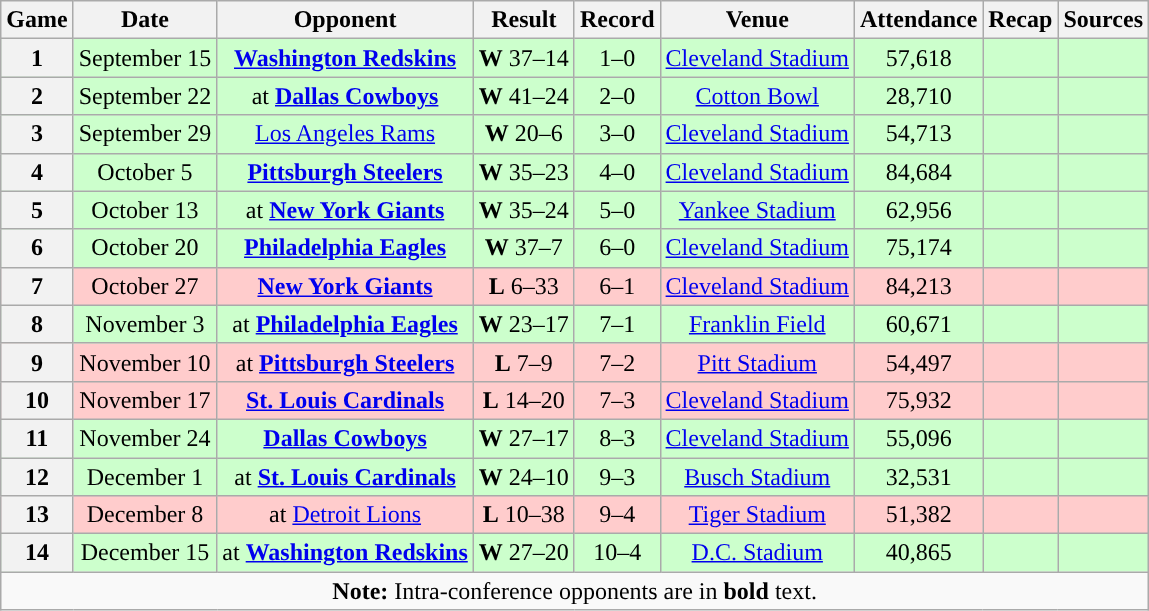<table class="wikitable" style="text-align:center">
<tr>
<th>Game</th>
<th>Date</th>
<th>Opponent</th>
<th>Result</th>
<th>Record</th>
<th>Venue</th>
<th>Attendance</th>
<th>Recap</th>
<th>Sources</th>
</tr>
<tr style="background:#cfc">
<th>1</th>
<td>September 15</td>
<td><strong><a href='#'>Washington Redskins</a></strong></td>
<td><strong>W</strong> 37–14</td>
<td>1–0</td>
<td><a href='#'>Cleveland Stadium</a></td>
<td>57,618</td>
<td></td>
<td></td>
</tr>
<tr style="background:#cfc">
<th>2</th>
<td>September 22</td>
<td>at <strong><a href='#'>Dallas Cowboys</a></strong></td>
<td><strong>W</strong> 41–24</td>
<td>2–0</td>
<td><a href='#'>Cotton Bowl</a></td>
<td>28,710</td>
<td></td>
<td></td>
</tr>
<tr style="background:#cfc">
<th>3</th>
<td>September 29</td>
<td><a href='#'>Los Angeles Rams</a></td>
<td><strong>W</strong> 20–6</td>
<td>3–0</td>
<td><a href='#'>Cleveland Stadium</a></td>
<td>54,713</td>
<td></td>
<td></td>
</tr>
<tr style="background:#cfc">
<th>4</th>
<td>October 5</td>
<td><strong><a href='#'>Pittsburgh Steelers</a></strong></td>
<td><strong>W</strong> 35–23</td>
<td>4–0</td>
<td><a href='#'>Cleveland Stadium</a></td>
<td>84,684</td>
<td></td>
<td></td>
</tr>
<tr style="background:#cfc">
<th>5</th>
<td>October 13</td>
<td>at <strong><a href='#'>New York Giants</a></strong></td>
<td><strong>W</strong> 35–24</td>
<td>5–0</td>
<td><a href='#'>Yankee Stadium</a></td>
<td>62,956</td>
<td></td>
<td></td>
</tr>
<tr style="background:#cfc">
<th>6</th>
<td>October 20</td>
<td><strong><a href='#'>Philadelphia Eagles</a></strong></td>
<td><strong>W</strong> 37–7</td>
<td>6–0</td>
<td><a href='#'>Cleveland Stadium</a></td>
<td>75,174</td>
<td></td>
<td></td>
</tr>
<tr style="background:#fcc">
<th>7</th>
<td>October 27</td>
<td><strong><a href='#'>New York Giants</a></strong></td>
<td><strong>L</strong> 6–33</td>
<td>6–1</td>
<td><a href='#'>Cleveland Stadium</a></td>
<td>84,213</td>
<td></td>
<td></td>
</tr>
<tr style="background:#cfc">
<th>8</th>
<td>November 3</td>
<td>at <strong><a href='#'>Philadelphia Eagles</a></strong></td>
<td><strong>W</strong> 23–17</td>
<td>7–1</td>
<td><a href='#'>Franklin Field</a></td>
<td>60,671</td>
<td></td>
<td></td>
</tr>
<tr style="background:#fcc">
<th>9</th>
<td>November 10</td>
<td>at <strong><a href='#'>Pittsburgh Steelers</a></strong></td>
<td><strong>L</strong> 7–9</td>
<td>7–2</td>
<td><a href='#'>Pitt Stadium</a></td>
<td>54,497</td>
<td></td>
<td></td>
</tr>
<tr style="background:#fcc">
<th>10</th>
<td>November 17</td>
<td><strong><a href='#'>St. Louis Cardinals</a></strong></td>
<td><strong>L</strong> 14–20</td>
<td>7–3</td>
<td><a href='#'>Cleveland Stadium</a></td>
<td>75,932</td>
<td></td>
<td></td>
</tr>
<tr style="background:#cfc">
<th>11</th>
<td>November 24</td>
<td><strong><a href='#'>Dallas Cowboys</a></strong></td>
<td><strong>W</strong> 27–17</td>
<td>8–3</td>
<td><a href='#'>Cleveland Stadium</a></td>
<td>55,096</td>
<td></td>
<td></td>
</tr>
<tr style="background:#cfc">
<th>12</th>
<td>December 1</td>
<td>at <strong><a href='#'>St. Louis Cardinals</a></strong></td>
<td><strong>W</strong> 24–10</td>
<td>9–3</td>
<td><a href='#'>Busch Stadium</a></td>
<td>32,531</td>
<td></td>
<td></td>
</tr>
<tr style="background:#fcc">
<th>13</th>
<td>December 8</td>
<td>at <a href='#'>Detroit Lions</a></td>
<td><strong>L</strong> 10–38</td>
<td>9–4</td>
<td><a href='#'>Tiger Stadium</a></td>
<td>51,382</td>
<td></td>
<td></td>
</tr>
<tr style="background:#cfc">
<th>14</th>
<td>December 15</td>
<td>at <strong><a href='#'>Washington Redskins</a></strong></td>
<td><strong>W</strong> 27–20</td>
<td>10–4</td>
<td><a href='#'>D.C. Stadium</a></td>
<td>40,865</td>
<td></td>
<td></td>
</tr>
<tr>
<td colspan="10"><strong>Note:</strong> Intra-conference opponents are in <strong>bold</strong> text.</td>
</tr>
</table>
